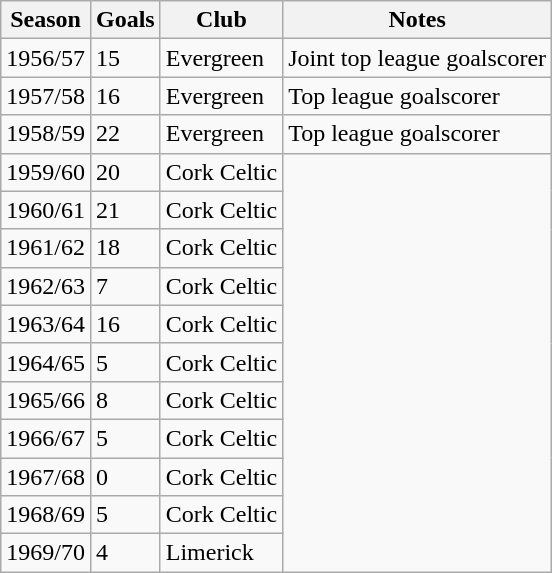<table class="wikitable">
<tr>
<th>Season</th>
<th>Goals</th>
<th>Club</th>
<th>Notes</th>
</tr>
<tr>
<td>1956/57</td>
<td>15</td>
<td>Evergreen</td>
<td>Joint top league goalscorer</td>
</tr>
<tr>
<td>1957/58</td>
<td>16</td>
<td>Evergreen</td>
<td>Top league goalscorer</td>
</tr>
<tr>
<td>1958/59</td>
<td>22</td>
<td>Evergreen</td>
<td>Top league goalscorer</td>
</tr>
<tr>
<td>1959/60</td>
<td>20</td>
<td>Cork Celtic</td>
</tr>
<tr>
<td>1960/61</td>
<td>21</td>
<td>Cork Celtic</td>
</tr>
<tr>
<td>1961/62</td>
<td>18</td>
<td>Cork Celtic</td>
</tr>
<tr>
<td>1962/63</td>
<td>7</td>
<td>Cork Celtic</td>
</tr>
<tr>
<td>1963/64</td>
<td>16</td>
<td>Cork Celtic</td>
</tr>
<tr>
<td>1964/65</td>
<td>5</td>
<td>Cork Celtic</td>
</tr>
<tr>
<td>1965/66</td>
<td>8</td>
<td>Cork Celtic</td>
</tr>
<tr>
<td>1966/67</td>
<td>5</td>
<td>Cork Celtic</td>
</tr>
<tr>
<td>1967/68</td>
<td>0</td>
<td>Cork Celtic</td>
</tr>
<tr>
<td>1968/69</td>
<td>5</td>
<td>Cork Celtic</td>
</tr>
<tr>
<td>1969/70</td>
<td>4</td>
<td>Limerick</td>
</tr>
</table>
